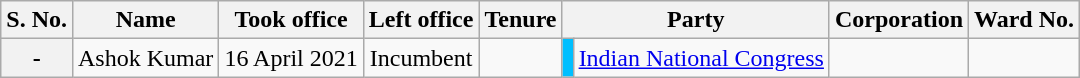<table class="wikitable" style="text-align:center">
<tr>
<th>S. No.</th>
<th>Name</th>
<th>Took office</th>
<th>Left office</th>
<th>Tenure</th>
<th colspan=2>Party</th>
<th>Corporation</th>
<th>Ward No.</th>
</tr>
<tr>
<th>-</th>
<td>Ashok Kumar</td>
<td>16 April 2021</td>
<td>Incumbent</td>
<td></td>
<td bgcolor=#00BFFF></td>
<td><a href='#'>Indian National Congress</a></td>
<td></td>
<td></td>
</tr>
</table>
